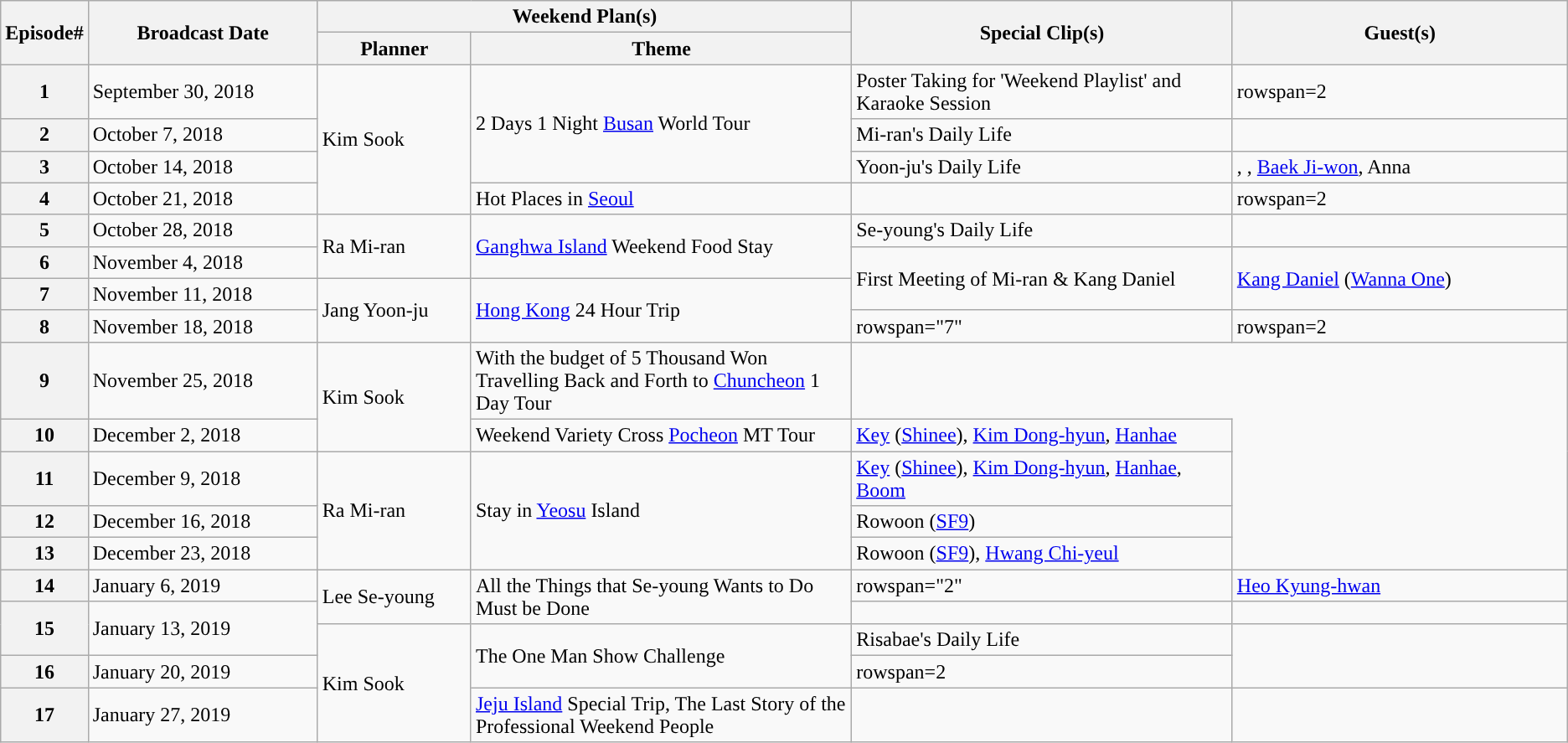<table class="wikitable">
<tr>
<th rowspan="2" style="width: 3%">Episode#</th>
<th rowspan="2" style="width: 15%">Broadcast Date</th>
<th colspan="2" style="width: 30%">Weekend Plan(s)</th>
<th rowspan="2" style="width: 25%">Special Clip(s)</th>
<th rowspan="2" style="width: 45%">Guest(s)</th>
</tr>
<tr>
<th style="width: 10%">Planner</th>
<th style="width: 25%">Theme</th>
</tr>
<tr>
<th>1</th>
<td>September 30, 2018</td>
<td rowspan="4">Kim Sook</td>
<td rowspan=3>2 Days 1 Night <a href='#'>Busan</a> World Tour</td>
<td>Poster Taking for 'Weekend Playlist' and Karaoke Session</td>
<td>rowspan=2 </td>
</tr>
<tr>
<th>2</th>
<td>October 7, 2018</td>
<td>Mi-ran's Daily Life</td>
</tr>
<tr>
<th>3</th>
<td>October 14, 2018</td>
<td>Yoon-ju's Daily Life</td>
<td>, , <a href='#'>Baek Ji-won</a>, Anna</td>
</tr>
<tr>
<th>4</th>
<td>October 21, 2018</td>
<td>Hot Places in <a href='#'>Seoul</a></td>
<td></td>
<td>rowspan=2 </td>
</tr>
<tr>
<th>5</th>
<td>October 28, 2018</td>
<td rowspan="2">Ra Mi-ran</td>
<td rowspan=2><a href='#'>Ganghwa Island</a> Weekend Food Stay</td>
<td>Se-young's Daily Life</td>
</tr>
<tr>
<th>6</th>
<td>November 4, 2018</td>
<td rowspan="2">First Meeting of Mi-ran & Kang Daniel</td>
<td rowspan=2><a href='#'>Kang Daniel</a> (<a href='#'>Wanna One</a>)</td>
</tr>
<tr>
<th>7</th>
<td>November 11, 2018</td>
<td rowspan="2">Jang Yoon-ju</td>
<td rowspan=2><a href='#'>Hong Kong</a> 24 Hour Trip</td>
</tr>
<tr>
<th>8</th>
<td>November 18, 2018</td>
<td>rowspan="7" </td>
<td>rowspan=2 </td>
</tr>
<tr>
<th>9</th>
<td>November 25, 2018</td>
<td rowspan="3">Kim Sook</td>
<td>With the budget of 5 Thousand Won Travelling Back and Forth to <a href='#'>Chuncheon</a> 1 Day Tour</td>
</tr>
<tr>
<th>10</th>
<td>December 2, 2018</td>
<td rowspan=2>Weekend Variety Cross <a href='#'>Pocheon</a> MT Tour</td>
<td><a href='#'>Key</a> (<a href='#'>Shinee</a>), <a href='#'>Kim Dong-hyun</a>, <a href='#'>Hanhae</a></td>
</tr>
<tr>
<th rowspan="2">11</th>
<td rowspan="2">December 9, 2018</td>
<td rowspan="2"><a href='#'>Key</a> (<a href='#'>Shinee</a>), <a href='#'>Kim Dong-hyun</a>, <a href='#'>Hanhae</a>, <a href='#'>Boom</a></td>
</tr>
<tr>
<td rowspan="3">Ra Mi-ran</td>
<td rowspan="3">Stay in <a href='#'>Yeosu</a> Island</td>
</tr>
<tr>
<th>12</th>
<td>December 16, 2018</td>
<td>Rowoon (<a href='#'>SF9</a>)</td>
</tr>
<tr>
<th>13</th>
<td>December 23, 2018</td>
<td>Rowoon (<a href='#'>SF9</a>), <a href='#'>Hwang Chi-yeul</a></td>
</tr>
<tr>
<th>14</th>
<td>January 6, 2019</td>
<td rowspan="2">Lee Se-young</td>
<td rowspan="2">All the Things that Se-young Wants to Do Must be Done</td>
<td>rowspan="2" </td>
<td><a href='#'>Heo Kyung-hwan</a></td>
</tr>
<tr>
<th rowspan="2">15</th>
<td rowspan="2">January 13, 2019</td>
<td></td>
</tr>
<tr>
<td rowspan="3">Kim Sook</td>
<td rowspan="2">The One Man Show Challenge</td>
<td>Risabae's Daily Life</td>
<td rowspan="2"></td>
</tr>
<tr>
<th>16</th>
<td>January 20, 2019</td>
<td>rowspan=2 </td>
</tr>
<tr>
<th>17</th>
<td>January 27, 2019</td>
<td><a href='#'>Jeju Island</a> Special Trip, The Last Story of the Professional Weekend People</td>
<td></td>
</tr>
</table>
